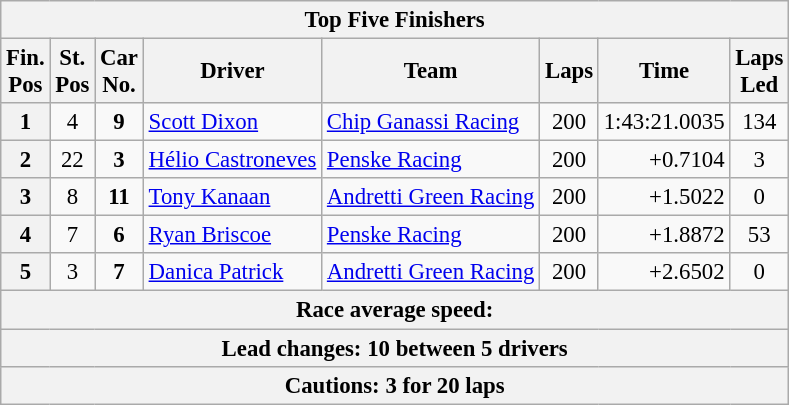<table class="wikitable" style="font-size:95%;text-align:center">
<tr>
<th colspan=9>Top Five Finishers</th>
</tr>
<tr>
<th>Fin.<br>Pos</th>
<th>St.<br>Pos</th>
<th>Car<br>No.</th>
<th>Driver</th>
<th>Team</th>
<th>Laps</th>
<th>Time</th>
<th>Laps<br>Led</th>
</tr>
<tr>
<th>1</th>
<td>4</td>
<td><strong>9</strong></td>
<td style="text-align:left"> <a href='#'>Scott Dixon</a></td>
<td style="text-align:left"><a href='#'>Chip Ganassi Racing</a></td>
<td>200</td>
<td align=right>1:43:21.0035</td>
<td>134</td>
</tr>
<tr>
<th>2</th>
<td>22</td>
<td><strong>3</strong></td>
<td style="text-align:left"> <a href='#'>Hélio Castroneves</a></td>
<td style="text-align:left"><a href='#'>Penske Racing</a></td>
<td>200</td>
<td align=right>+0.7104</td>
<td>3</td>
</tr>
<tr>
<th>3</th>
<td>8</td>
<td><strong>11</strong></td>
<td style="text-align:left"> <a href='#'>Tony Kanaan</a></td>
<td style="text-align:left"><a href='#'>Andretti Green Racing</a></td>
<td>200</td>
<td align=right>+1.5022</td>
<td>0</td>
</tr>
<tr>
<th>4</th>
<td>7</td>
<td><strong>6</strong></td>
<td style="text-align:left"> <a href='#'>Ryan Briscoe</a></td>
<td style="text-align:left"><a href='#'>Penske Racing</a></td>
<td>200</td>
<td align=right>+1.8872</td>
<td>53</td>
</tr>
<tr>
<th>5</th>
<td>3</td>
<td><strong>7</strong></td>
<td style="text-align:left"> <a href='#'>Danica Patrick</a></td>
<td style="text-align:left"><a href='#'>Andretti Green Racing</a></td>
<td>200</td>
<td align=right>+2.6502</td>
<td>0</td>
</tr>
<tr>
<th colspan=9>Race average speed: </th>
</tr>
<tr>
<th colspan=9>Lead changes: 10 between 5 drivers</th>
</tr>
<tr>
<th colspan=9>Cautions: 3 for 20 laps</th>
</tr>
</table>
